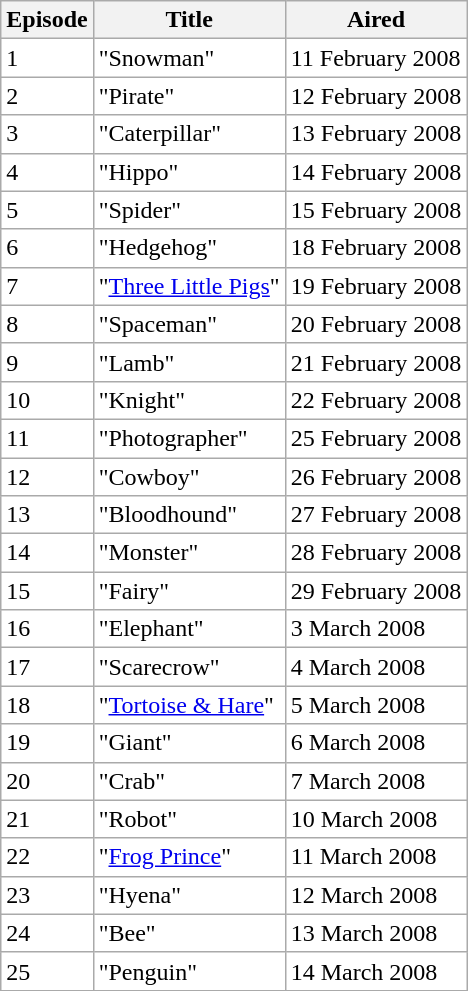<table class="wikitable sortable" style="background: #FFFFFF;">
<tr bg color="#CCCCCC">
<th>Episode</th>
<th>Title</th>
<th>Aired</th>
</tr>
<tr>
<td>1</td>
<td>"Snowman"</td>
<td>11 February 2008</td>
</tr>
<tr>
<td>2</td>
<td>"Pirate"</td>
<td>12 February 2008</td>
</tr>
<tr>
<td>3</td>
<td>"Caterpillar"</td>
<td>13 February 2008</td>
</tr>
<tr>
<td>4</td>
<td>"Hippo"</td>
<td>14 February 2008</td>
</tr>
<tr>
<td>5</td>
<td>"Spider"</td>
<td>15 February 2008</td>
</tr>
<tr>
<td>6</td>
<td>"Hedgehog"</td>
<td>18 February 2008</td>
</tr>
<tr>
<td>7</td>
<td>"<a href='#'>Three Little Pigs</a>"</td>
<td>19 February 2008</td>
</tr>
<tr>
<td>8</td>
<td>"Spaceman"</td>
<td>20 February 2008</td>
</tr>
<tr>
<td>9</td>
<td>"Lamb"</td>
<td>21 February 2008</td>
</tr>
<tr>
<td>10</td>
<td>"Knight"</td>
<td>22 February 2008</td>
</tr>
<tr>
<td>11</td>
<td>"Photographer"</td>
<td>25 February 2008</td>
</tr>
<tr>
<td>12</td>
<td>"Cowboy"</td>
<td>26 February 2008</td>
</tr>
<tr>
<td>13</td>
<td>"Bloodhound"</td>
<td>27 February 2008</td>
</tr>
<tr>
<td>14</td>
<td>"Monster"</td>
<td>28 February 2008</td>
</tr>
<tr>
<td>15</td>
<td>"Fairy"</td>
<td>29 February 2008</td>
</tr>
<tr>
<td>16</td>
<td>"Elephant"</td>
<td>3 March 2008</td>
</tr>
<tr>
<td>17</td>
<td>"Scarecrow"</td>
<td>4 March 2008</td>
</tr>
<tr>
<td>18</td>
<td>"<a href='#'>Tortoise & Hare</a>"</td>
<td>5 March 2008</td>
</tr>
<tr>
<td>19</td>
<td>"Giant"</td>
<td>6 March 2008</td>
</tr>
<tr>
<td>20</td>
<td>"Crab"</td>
<td>7 March 2008</td>
</tr>
<tr>
<td>21</td>
<td>"Robot"</td>
<td>10 March 2008</td>
</tr>
<tr>
<td>22</td>
<td>"<a href='#'>Frog Prince</a>"</td>
<td>11 March 2008</td>
</tr>
<tr>
<td>23</td>
<td>"Hyena"</td>
<td>12 March 2008</td>
</tr>
<tr>
<td>24</td>
<td>"Bee"</td>
<td>13 March 2008</td>
</tr>
<tr>
<td>25</td>
<td>"Penguin"</td>
<td>14 March 2008</td>
</tr>
<tr>
</tr>
</table>
